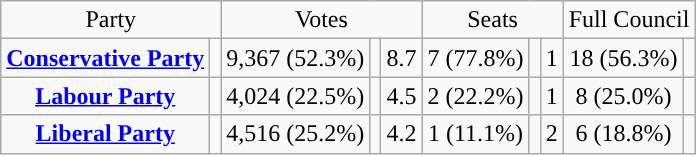<table class=wikitable style="text-align:center;">
<tr>
<td colspan=2>Party</td>
<td colspan=3>Votes</td>
<td colspan=3>Seats</td>
<td colspan=3>Full Council</td>
</tr>
<tr>
<td><strong><a href='#'>Conservative Party</a></strong></td>
<td style="background:"></td>
<td>9,367 (52.3%)</td>
<td></td>
<td> 8.7</td>
<td>7 (77.8%)</td>
<td></td>
<td> 1</td>
<td>18 (56.3%)</td>
<td></td>
</tr>
<tr>
<td><strong><a href='#'>Labour Party</a></strong></td>
<td style="background:"></td>
<td>4,024 (22.5%)</td>
<td></td>
<td> 4.5</td>
<td>2 (22.2%)</td>
<td></td>
<td> 1</td>
<td>8 (25.0%)</td>
<td></td>
</tr>
<tr>
<td><strong><a href='#'>Liberal Party</a></strong></td>
<td style="background:"></td>
<td>4,516 (25.2%)</td>
<td></td>
<td> 4.2</td>
<td>1 (11.1%)</td>
<td></td>
<td> 2</td>
<td>6 (18.8%)</td>
<td></td>
</tr>
</table>
